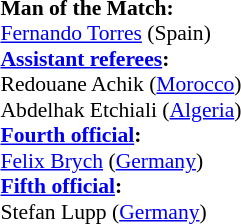<table width=50% style="font-size: 90%">
<tr>
<td><br><strong>Man of the Match:</strong>
<br><a href='#'>Fernando Torres</a> (Spain)<br><strong><a href='#'>Assistant referees</a>:</strong>
<br>Redouane Achik (<a href='#'>Morocco</a>)
<br>Abdelhak Etchiali (<a href='#'>Algeria</a>)
<br><strong><a href='#'>Fourth official</a>:</strong>
<br><a href='#'>Felix Brych</a> (<a href='#'>Germany</a>)
<br><strong><a href='#'>Fifth official</a>:</strong>
<br>Stefan Lupp (<a href='#'>Germany</a>)</td>
</tr>
</table>
